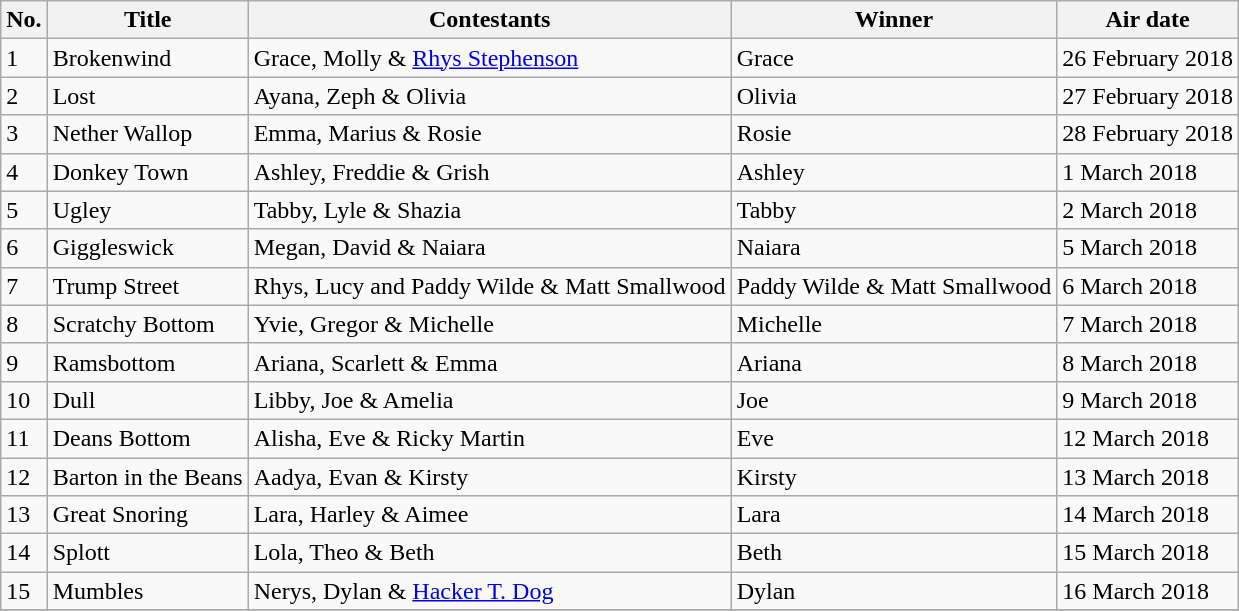<table class="wikitable">
<tr>
<th>No.</th>
<th>Title</th>
<th>Contestants</th>
<th>Winner</th>
<th>Air date</th>
</tr>
<tr>
<td>1</td>
<td>Brokenwind</td>
<td>Grace, Molly & <a href='#'>Rhys Stephenson</a></td>
<td>Grace</td>
<td>26 February 2018</td>
</tr>
<tr>
<td>2</td>
<td>Lost</td>
<td>Ayana, Zeph & Olivia</td>
<td>Olivia</td>
<td>27 February 2018</td>
</tr>
<tr>
<td>3</td>
<td>Nether Wallop</td>
<td>Emma, Marius & Rosie</td>
<td>Rosie</td>
<td>28 February 2018</td>
</tr>
<tr>
<td>4</td>
<td>Donkey Town</td>
<td>Ashley, Freddie & Grish</td>
<td>Ashley</td>
<td>1 March 2018</td>
</tr>
<tr>
<td>5</td>
<td>Ugley</td>
<td>Tabby, Lyle & Shazia</td>
<td>Tabby</td>
<td>2 March 2018</td>
</tr>
<tr>
<td>6</td>
<td>Giggleswick</td>
<td>Megan, David & Naiara</td>
<td>Naiara</td>
<td>5 March 2018</td>
</tr>
<tr>
<td>7</td>
<td>Trump Street</td>
<td>Rhys, Lucy and Paddy Wilde & Matt Smallwood</td>
<td>Paddy Wilde & Matt Smallwood</td>
<td>6 March 2018</td>
</tr>
<tr>
<td>8</td>
<td>Scratchy Bottom</td>
<td>Yvie, Gregor & Michelle</td>
<td>Michelle</td>
<td>7 March 2018</td>
</tr>
<tr>
<td>9</td>
<td>Ramsbottom</td>
<td>Ariana, Scarlett & Emma</td>
<td>Ariana</td>
<td>8 March 2018</td>
</tr>
<tr>
<td>10</td>
<td>Dull</td>
<td>Libby, Joe & Amelia</td>
<td>Joe</td>
<td>9 March 2018</td>
</tr>
<tr>
<td>11</td>
<td>Deans Bottom</td>
<td>Alisha, Eve & Ricky Martin</td>
<td>Eve</td>
<td>12 March 2018</td>
</tr>
<tr>
<td>12</td>
<td>Barton in the Beans</td>
<td>Aadya, Evan & Kirsty</td>
<td>Kirsty</td>
<td>13 March 2018</td>
</tr>
<tr>
<td>13</td>
<td>Great Snoring</td>
<td>Lara, Harley & Aimee</td>
<td>Lara</td>
<td>14 March 2018</td>
</tr>
<tr>
<td>14</td>
<td>Splott</td>
<td>Lola, Theo & Beth</td>
<td>Beth</td>
<td>15 March 2018</td>
</tr>
<tr>
<td>15</td>
<td>Mumbles</td>
<td>Nerys, Dylan & <a href='#'>Hacker T. Dog</a></td>
<td>Dylan</td>
<td>16 March 2018</td>
</tr>
<tr>
</tr>
</table>
